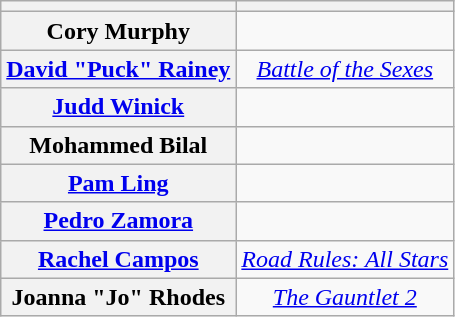<table class="wikitable sortable" style="text-align:center">
<tr>
<th scope="col"></th>
<th scope="col"></th>
</tr>
<tr>
<th scope="row">Cory Murphy</th>
<td></td>
</tr>
<tr>
<th scope="row" nowrap><a href='#'>David "Puck" Rainey</a></th>
<td><em><a href='#'>Battle of the Sexes</a></em></td>
</tr>
<tr>
<th scope="row"><a href='#'>Judd Winick</a></th>
<td></td>
</tr>
<tr>
<th scope="row">Mohammed Bilal</th>
<td></td>
</tr>
<tr>
<th scope="row"><a href='#'>Pam Ling</a></th>
<td></td>
</tr>
<tr>
<th scope="row"><a href='#'>Pedro Zamora</a></th>
<td></td>
</tr>
<tr>
<th scope="row"><a href='#'>Rachel Campos</a></th>
<td><em><a href='#'>Road Rules: All Stars</a></em></td>
</tr>
<tr>
<th scope="row" nowrap>Joanna "Jo" Rhodes</th>
<td><em><a href='#'>The Gauntlet 2</a></em></td>
</tr>
</table>
